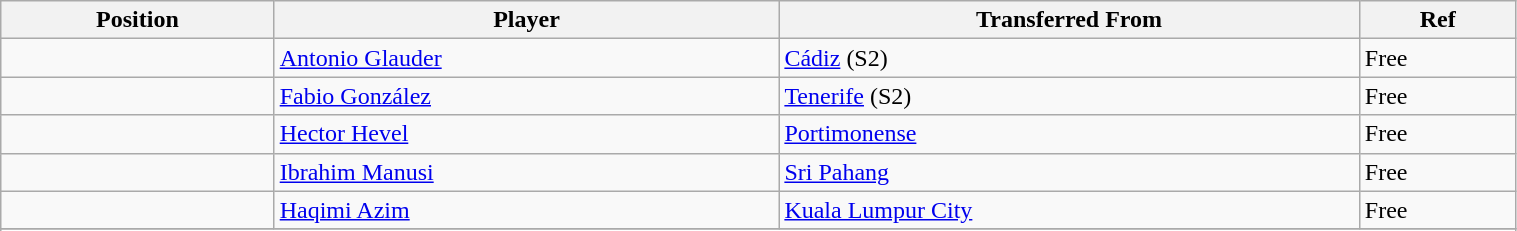<table class="wikitable sortable" style="width:80%; font-size:100%; text-align:left;">
<tr>
<th>Position</th>
<th>Player</th>
<th>Transferred From</th>
<th>Ref</th>
</tr>
<tr>
<td></td>
<td> <a href='#'>Antonio Glauder</a></td>
<td> <a href='#'>Cádiz</a> (S2)</td>
<td>Free </td>
</tr>
<tr>
<td></td>
<td> <a href='#'>Fabio González</a></td>
<td> <a href='#'>Tenerife</a> (S2)</td>
<td>Free</td>
</tr>
<tr>
<td></td>
<td> <a href='#'>Hector Hevel</a></td>
<td> <a href='#'>Portimonense</a></td>
<td>Free</td>
</tr>
<tr>
<td></td>
<td> <a href='#'>Ibrahim Manusi</a></td>
<td> <a href='#'>Sri Pahang</a></td>
<td>Free</td>
</tr>
<tr>
<td></td>
<td> <a href='#'>Haqimi Azim</a></td>
<td> <a href='#'>Kuala Lumpur City</a></td>
<td>Free</td>
</tr>
<tr>
</tr>
<tr>
</tr>
</table>
